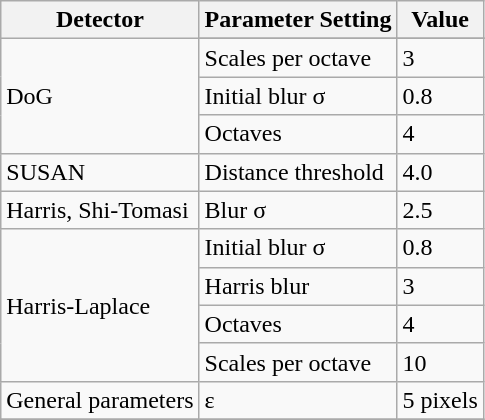<table class="wikitable">
<tr>
<th>Detector</th>
<th>Parameter Setting</th>
<th>Value</th>
</tr>
<tr>
<td rowspan="4">DoG</td>
</tr>
<tr>
<td>Scales per octave</td>
<td>3</td>
</tr>
<tr>
<td>Initial blur σ</td>
<td>0.8</td>
</tr>
<tr>
<td>Octaves</td>
<td>4</td>
</tr>
<tr>
<td>SUSAN</td>
<td>Distance threshold</td>
<td>4.0</td>
</tr>
<tr>
<td>Harris, Shi-Tomasi</td>
<td>Blur σ</td>
<td>2.5</td>
</tr>
<tr>
<td rowspan="4">Harris-Laplace</td>
<td>Initial blur σ</td>
<td>0.8</td>
</tr>
<tr>
<td>Harris blur</td>
<td>3</td>
</tr>
<tr>
<td>Octaves</td>
<td>4</td>
</tr>
<tr>
<td>Scales per octave</td>
<td>10</td>
</tr>
<tr>
<td>General parameters</td>
<td>ε</td>
<td>5 pixels</td>
</tr>
<tr>
</tr>
</table>
